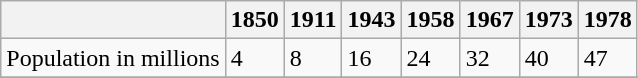<table class="wikitable">
<tr>
<th></th>
<th>1850</th>
<th>1911</th>
<th>1943</th>
<th>1958</th>
<th>1967</th>
<th>1973</th>
<th>1978</th>
</tr>
<tr>
<td>Population in millions</td>
<td>4</td>
<td>8</td>
<td>16</td>
<td>24</td>
<td>32</td>
<td>40</td>
<td>47</td>
</tr>
<tr>
</tr>
</table>
